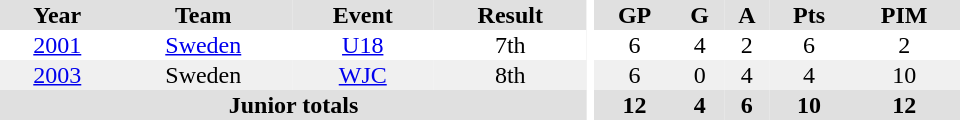<table border="0" cellpadding="1" cellspacing="0" ID="Table3" style="text-align:center; width:40em">
<tr ALIGN="center" bgcolor="#e0e0e0">
<th>Year</th>
<th>Team</th>
<th>Event</th>
<th>Result</th>
<th rowspan="99" bgcolor="#ffffff"></th>
<th>GP</th>
<th>G</th>
<th>A</th>
<th>Pts</th>
<th>PIM</th>
</tr>
<tr>
<td><a href='#'>2001</a></td>
<td><a href='#'>Sweden</a></td>
<td><a href='#'>U18</a></td>
<td>7th</td>
<td>6</td>
<td>4</td>
<td>2</td>
<td>6</td>
<td>2</td>
</tr>
<tr bgcolor="#f0f0f0">
<td><a href='#'>2003</a></td>
<td>Sweden</td>
<td><a href='#'>WJC</a></td>
<td>8th</td>
<td>6</td>
<td>0</td>
<td>4</td>
<td>4</td>
<td>10</td>
</tr>
<tr bgcolor="#e0e0e0">
<th colspan="4">Junior totals</th>
<th>12</th>
<th>4</th>
<th>6</th>
<th>10</th>
<th>12</th>
</tr>
</table>
